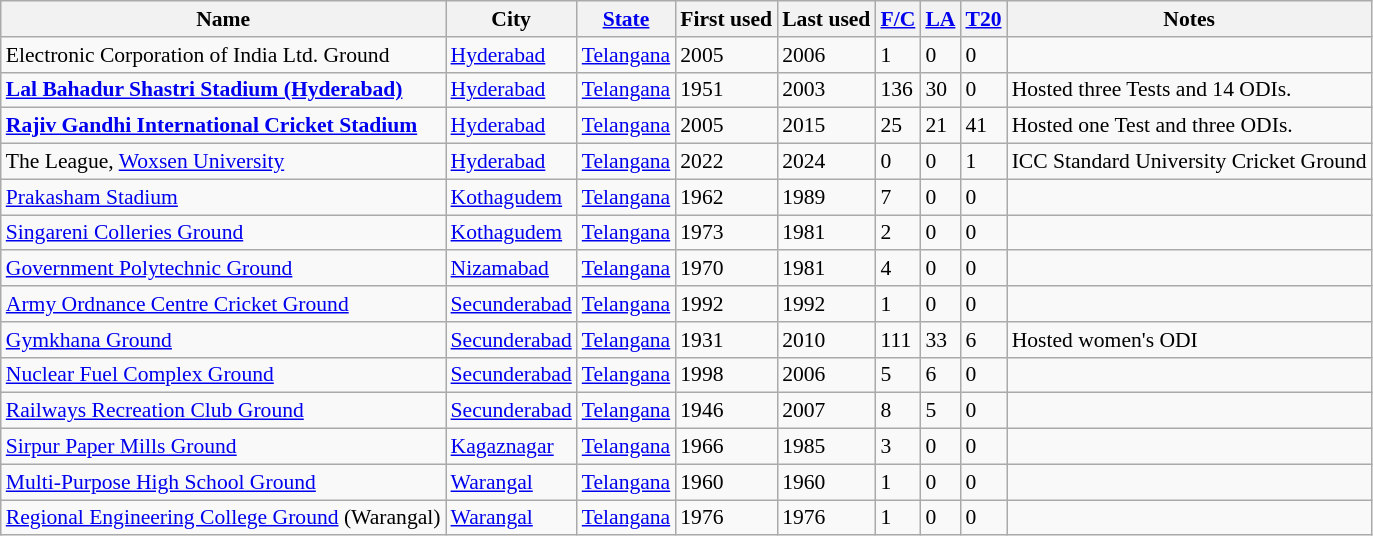<table class="wikitable sortable collapsible static-row-numbers" style="font-size: 90%">
<tr>
<th>Name</th>
<th>City</th>
<th><a href='#'>State</a></th>
<th>First used</th>
<th>Last used</th>
<th><a href='#'>F/C</a></th>
<th><a href='#'>LA</a></th>
<th><a href='#'>T20</a></th>
<th>Notes</th>
</tr>
<tr>
<td>Electronic Corporation of India Ltd. Ground</td>
<td><a href='#'>Hyderabad</a></td>
<td><a href='#'>Telangana</a></td>
<td>2005</td>
<td>2006</td>
<td>1</td>
<td>0</td>
<td>0</td>
<td></td>
</tr>
<tr>
<td><strong><a href='#'>Lal Bahadur Shastri Stadium (Hyderabad)</a></strong></td>
<td><a href='#'>Hyderabad</a></td>
<td><a href='#'>Telangana</a></td>
<td>1951</td>
<td>2003</td>
<td>136</td>
<td>30</td>
<td>0</td>
<td>Hosted three Tests and 14 ODIs.</td>
</tr>
<tr>
<td><strong><a href='#'>Rajiv Gandhi International Cricket Stadium</a></strong></td>
<td><a href='#'>Hyderabad</a></td>
<td><a href='#'>Telangana</a></td>
<td>2005</td>
<td>2015</td>
<td>25</td>
<td>21</td>
<td>41</td>
<td>Hosted one Test and three ODIs.</td>
</tr>
<tr>
<td>The League, <a href='#'>Woxsen University</a></td>
<td><a href='#'>Hyderabad</a></td>
<td><a href='#'>Telangana</a></td>
<td>2022</td>
<td>2024</td>
<td>0</td>
<td>0</td>
<td>1</td>
<td>ICC Standard University Cricket Ground</td>
</tr>
<tr>
<td><a href='#'>Prakasham Stadium</a></td>
<td><a href='#'>Kothagudem</a></td>
<td><a href='#'>Telangana</a></td>
<td>1962</td>
<td>1989</td>
<td>7</td>
<td>0</td>
<td>0</td>
<td></td>
</tr>
<tr>
<td><a href='#'>Singareni Colleries Ground</a></td>
<td><a href='#'>Kothagudem</a></td>
<td><a href='#'>Telangana</a></td>
<td>1973</td>
<td>1981</td>
<td>2</td>
<td>0</td>
<td>0</td>
<td></td>
</tr>
<tr>
<td><a href='#'>Government Polytechnic Ground</a></td>
<td><a href='#'>Nizamabad</a></td>
<td><a href='#'>Telangana</a></td>
<td>1970</td>
<td>1981</td>
<td>4</td>
<td>0</td>
<td>0</td>
<td></td>
</tr>
<tr>
<td><a href='#'>Army Ordnance Centre Cricket Ground</a></td>
<td><a href='#'>Secunderabad</a></td>
<td><a href='#'>Telangana</a></td>
<td>1992</td>
<td>1992</td>
<td>1</td>
<td>0</td>
<td>0</td>
<td></td>
</tr>
<tr>
<td><a href='#'>Gymkhana Ground</a></td>
<td><a href='#'>Secunderabad</a></td>
<td><a href='#'>Telangana</a></td>
<td>1931</td>
<td>2010</td>
<td>111</td>
<td>33</td>
<td>6</td>
<td>Hosted women's ODI</td>
</tr>
<tr>
<td><a href='#'>Nuclear Fuel Complex Ground</a></td>
<td><a href='#'>Secunderabad</a></td>
<td><a href='#'>Telangana</a></td>
<td>1998</td>
<td>2006</td>
<td>5</td>
<td>6</td>
<td>0</td>
<td></td>
</tr>
<tr>
<td><a href='#'>Railways Recreation Club Ground</a></td>
<td><a href='#'>Secunderabad</a></td>
<td><a href='#'>Telangana</a></td>
<td>1946</td>
<td>2007</td>
<td>8</td>
<td>5</td>
<td>0</td>
<td></td>
</tr>
<tr>
<td><a href='#'>Sirpur Paper Mills Ground</a></td>
<td><a href='#'>Kagaznagar</a></td>
<td><a href='#'>Telangana</a></td>
<td>1966</td>
<td>1985</td>
<td>3</td>
<td>0</td>
<td>0</td>
<td></td>
</tr>
<tr>
<td><a href='#'>Multi-Purpose High School Ground</a></td>
<td><a href='#'>Warangal</a></td>
<td><a href='#'>Telangana</a></td>
<td>1960</td>
<td>1960</td>
<td>1</td>
<td>0</td>
<td>0</td>
<td></td>
</tr>
<tr>
<td><a href='#'>Regional Engineering College Ground</a> (Warangal)</td>
<td><a href='#'>Warangal</a></td>
<td><a href='#'>Telangana</a></td>
<td>1976</td>
<td>1976</td>
<td>1</td>
<td>0</td>
<td>0</td>
<td></td>
</tr>
</table>
